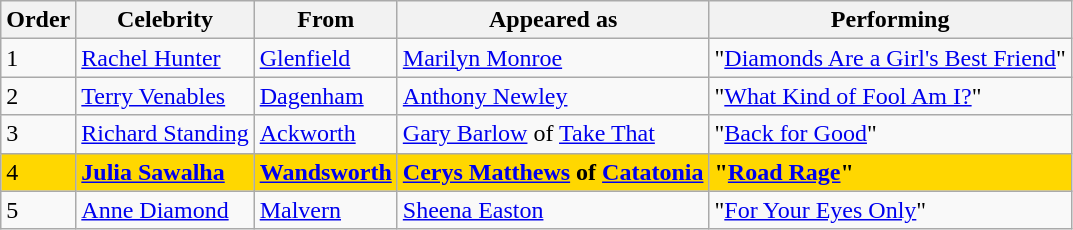<table class="wikitable">
<tr>
<th>Order</th>
<th>Celebrity</th>
<th>From</th>
<th>Appeared as</th>
<th>Performing</th>
</tr>
<tr>
<td>1</td>
<td><a href='#'>Rachel Hunter</a></td>
<td><a href='#'>Glenfield</a></td>
<td><a href='#'>Marilyn Monroe</a></td>
<td>"<a href='#'>Diamonds Are a Girl's Best Friend</a>"</td>
</tr>
<tr>
<td>2</td>
<td><a href='#'>Terry Venables</a></td>
<td><a href='#'>Dagenham</a></td>
<td><a href='#'>Anthony Newley</a></td>
<td>"<a href='#'>What Kind of Fool Am I?</a>"</td>
</tr>
<tr>
<td>3</td>
<td><a href='#'>Richard Standing</a></td>
<td><a href='#'>Ackworth</a></td>
<td><a href='#'>Gary Barlow</a> of <a href='#'>Take That</a></td>
<td>"<a href='#'>Back for Good</a>"</td>
</tr>
<tr style="background:gold;">
<td>4</td>
<td><strong><a href='#'>Julia Sawalha</a></strong></td>
<td><strong><a href='#'>Wandsworth</a></strong></td>
<td><strong><a href='#'>Cerys Matthews</a> of <a href='#'>Catatonia</a></strong></td>
<td><strong>"<a href='#'>Road Rage</a>"</strong></td>
</tr>
<tr>
<td>5</td>
<td><a href='#'>Anne Diamond</a></td>
<td><a href='#'>Malvern</a></td>
<td><a href='#'>Sheena Easton</a></td>
<td>"<a href='#'>For Your Eyes Only</a>"</td>
</tr>
</table>
